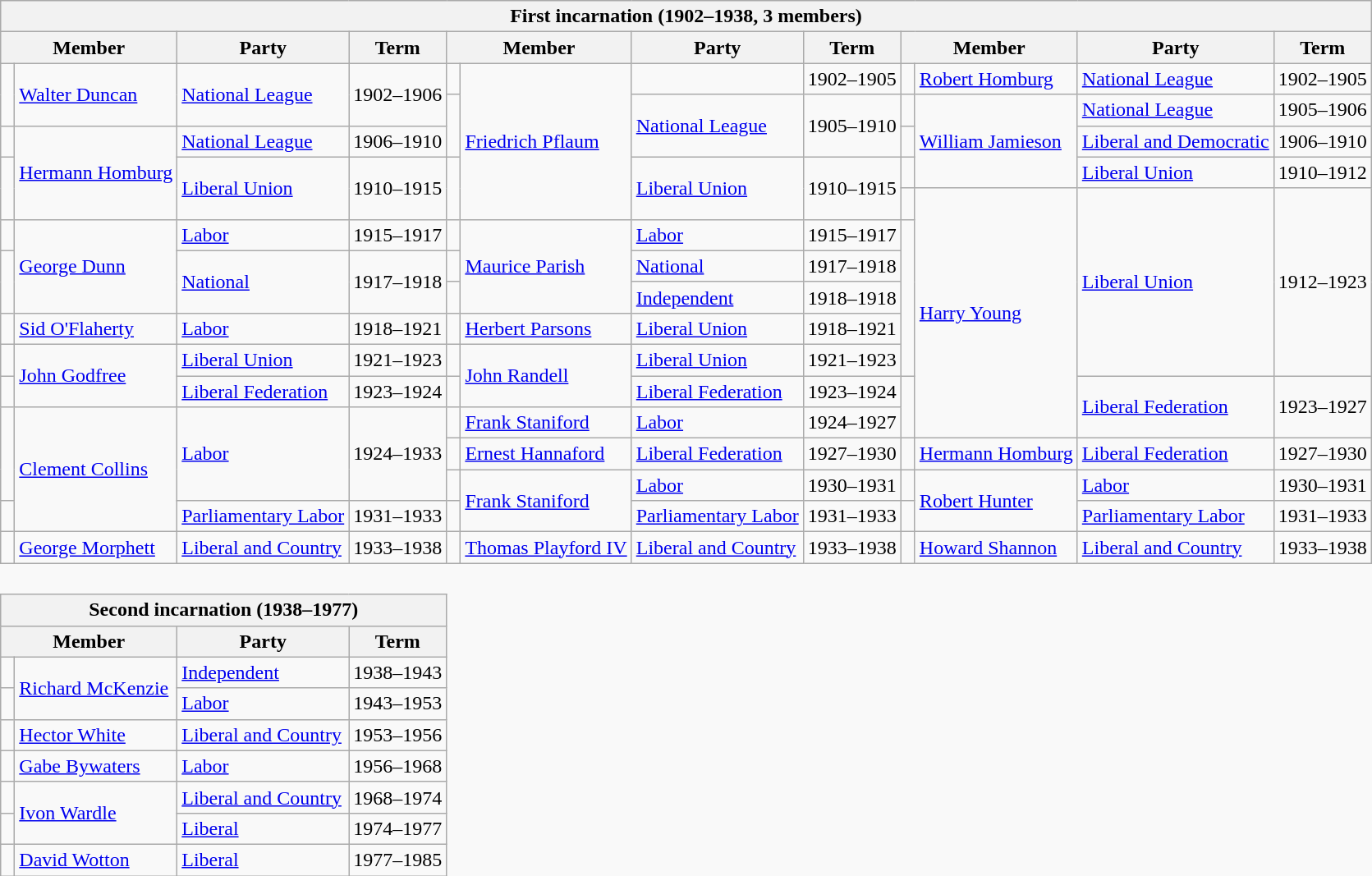<table class="wikitable" style='border-style: none none none none;'>
<tr>
<th colspan="12">First incarnation (1902–1938, 3 members)</th>
</tr>
<tr>
<th colspan="2">Member</th>
<th>Party</th>
<th>Term</th>
<th colspan=2>Member</th>
<th>Party</th>
<th>Term</th>
<th colspan=2>Member</th>
<th>Party</th>
<th>Term</th>
</tr>
<tr>
<td rowspan=2 > </td>
<td rowspan=2><a href='#'>Walter Duncan</a></td>
<td rowspan=2><a href='#'>National League</a></td>
<td rowspan=2>1902–1906</td>
<td> </td>
<td rowspan="5"><a href='#'>Friedrich Pflaum</a></td>
<td></td>
<td>1902–1905</td>
<td> </td>
<td><a href='#'>Robert Homburg</a></td>
<td><a href='#'>National League</a></td>
<td>1902–1905</td>
</tr>
<tr>
<td rowspan=2 > </td>
<td rowspan=2><a href='#'>National League</a></td>
<td rowspan=2>1905–1910</td>
<td> </td>
<td rowspan=3><a href='#'>William Jamieson</a></td>
<td><a href='#'>National League</a></td>
<td>1905–1906</td>
</tr>
<tr>
<td> </td>
<td rowspan="3"><a href='#'>Hermann Homburg</a></td>
<td><a href='#'>National League</a></td>
<td>1906–1910</td>
<td> </td>
<td><a href='#'>Liberal and Democratic</a></td>
<td>1906–1910</td>
</tr>
<tr>
<td rowspan=2 > </td>
<td rowspan=2><a href='#'>Liberal Union</a></td>
<td rowspan=2>1910–1915</td>
<td rowspan=2 > </td>
<td rowspan=2><a href='#'>Liberal Union</a></td>
<td rowspan=2>1910–1915</td>
<td> </td>
<td><a href='#'>Liberal Union</a></td>
<td>1910–1912</td>
</tr>
<tr>
<td> </td>
<td rowspan=8><a href='#'>Harry Young</a></td>
<td rowspan=6><a href='#'>Liberal Union</a></td>
<td rowspan=6>1912–1923</td>
</tr>
<tr>
<td> </td>
<td rowspan="3"><a href='#'>George Dunn</a></td>
<td><a href='#'>Labor</a></td>
<td>1915–1917</td>
<td> </td>
<td rowspan="3"><a href='#'>Maurice Parish</a></td>
<td><a href='#'>Labor</a></td>
<td>1915–1917</td>
<td rowspan=5 > </td>
</tr>
<tr>
<td rowspan=2 > </td>
<td rowspan=2><a href='#'>National</a></td>
<td rowspan=2>1917–1918</td>
<td> </td>
<td><a href='#'>National</a></td>
<td>1917–1918</td>
</tr>
<tr>
<td> </td>
<td><a href='#'>Independent</a></td>
<td>1918–1918</td>
</tr>
<tr>
<td> </td>
<td><a href='#'>Sid O'Flaherty</a></td>
<td><a href='#'>Labor</a></td>
<td>1918–1921</td>
<td> </td>
<td><a href='#'>Herbert Parsons</a></td>
<td><a href='#'>Liberal Union</a></td>
<td>1918–1921</td>
</tr>
<tr>
<td> </td>
<td rowspan="2"><a href='#'>John Godfree</a></td>
<td><a href='#'>Liberal Union</a></td>
<td>1921–1923</td>
<td> </td>
<td rowspan="2"><a href='#'>John Randell</a></td>
<td><a href='#'>Liberal Union</a></td>
<td>1921–1923</td>
</tr>
<tr>
<td> </td>
<td><a href='#'>Liberal Federation</a></td>
<td>1923–1924</td>
<td> </td>
<td><a href='#'>Liberal Federation</a></td>
<td>1923–1924</td>
<td rowspan=2 > </td>
<td rowspan=2><a href='#'>Liberal Federation</a></td>
<td rowspan=2>1923–1927</td>
</tr>
<tr>
<td rowspan=3 > </td>
<td rowspan=4><a href='#'>Clement Collins</a></td>
<td rowspan=3><a href='#'>Labor</a></td>
<td rowspan=3>1924–1933</td>
<td> </td>
<td><a href='#'>Frank Staniford</a></td>
<td><a href='#'>Labor</a></td>
<td>1924–1927</td>
</tr>
<tr>
<td> </td>
<td><a href='#'>Ernest Hannaford</a></td>
<td><a href='#'>Liberal Federation</a></td>
<td>1927–1930</td>
<td> </td>
<td><a href='#'>Hermann Homburg</a></td>
<td><a href='#'>Liberal Federation</a></td>
<td>1927–1930</td>
</tr>
<tr>
<td> </td>
<td rowspan=2><a href='#'>Frank Staniford</a></td>
<td><a href='#'>Labor</a></td>
<td>1930–1931</td>
<td> </td>
<td rowspan="2"><a href='#'>Robert Hunter</a></td>
<td><a href='#'>Labor</a></td>
<td>1930–1931</td>
</tr>
<tr>
<td> </td>
<td><a href='#'>Parliamentary Labor</a></td>
<td>1931–1933</td>
<td> </td>
<td><a href='#'>Parliamentary Labor</a></td>
<td>1931–1933</td>
<td> </td>
<td><a href='#'>Parliamentary Labor</a></td>
<td>1931–1933</td>
</tr>
<tr>
<td> </td>
<td><a href='#'>George Morphett</a></td>
<td><a href='#'>Liberal and Country</a></td>
<td>1933–1938</td>
<td> </td>
<td><a href='#'>Thomas Playford IV</a></td>
<td><a href='#'>Liberal and Country</a></td>
<td>1933–1938</td>
<td> </td>
<td><a href='#'>Howard Shannon</a></td>
<td><a href='#'>Liberal and Country</a></td>
<td>1933–1938</td>
</tr>
<tr>
<td colspan="4" style='border-style: none none none none;'> </td>
</tr>
<tr>
<th colspan="4">Second incarnation (1938–1977)</th>
</tr>
<tr>
<th colspan="2">Member</th>
<th>Party</th>
<th>Term</th>
</tr>
<tr style="background: #f9f9f9">
<td> </td>
<td rowspan="2"><a href='#'>Richard McKenzie</a></td>
<td><a href='#'>Independent</a></td>
<td>1938–1943</td>
</tr>
<tr style="background: #f9f9f9">
<td> </td>
<td><a href='#'>Labor</a></td>
<td>1943–1953</td>
</tr>
<tr style="background: #f9f9f9">
<td> </td>
<td><a href='#'>Hector White</a></td>
<td><a href='#'>Liberal and Country</a></td>
<td>1953–1956</td>
</tr>
<tr style="background: #f9f9f9">
<td> </td>
<td><a href='#'>Gabe Bywaters</a></td>
<td><a href='#'>Labor</a></td>
<td>1956–1968</td>
</tr>
<tr>
<td> </td>
<td rowspan="2"><a href='#'>Ivon Wardle</a></td>
<td><a href='#'>Liberal and Country</a></td>
<td>1968–1974</td>
</tr>
<tr style="background: #f9f9f9">
<td> </td>
<td><a href='#'>Liberal</a></td>
<td>1974–1977</td>
</tr>
<tr style="background: #f9f9f9">
<td> </td>
<td><a href='#'>David Wotton</a></td>
<td><a href='#'>Liberal</a></td>
<td>1977–1985</td>
</tr>
</table>
